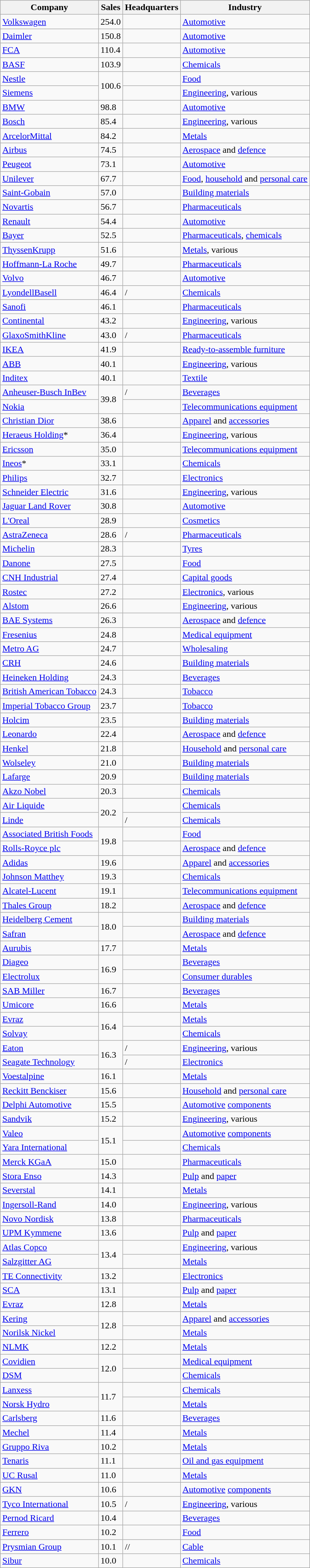<table class="wikitable sortable">
<tr>
<th>Company</th>
<th>Sales</th>
<th>Headquarters</th>
<th>Industry</th>
</tr>
<tr>
<td><a href='#'>Volkswagen</a></td>
<td>254.0</td>
<td></td>
<td><a href='#'>Automotive</a></td>
</tr>
<tr>
<td><a href='#'>Daimler</a></td>
<td>150.8</td>
<td></td>
<td><a href='#'>Automotive</a></td>
</tr>
<tr>
<td><a href='#'>FCA</a></td>
<td>110.4</td>
<td></td>
<td><a href='#'>Automotive</a></td>
</tr>
<tr>
<td><a href='#'>BASF</a></td>
<td>103.9</td>
<td></td>
<td><a href='#'>Chemicals</a></td>
</tr>
<tr>
<td><a href='#'>Nestle</a></td>
<td rowspan=2>100.6</td>
<td></td>
<td><a href='#'>Food</a></td>
</tr>
<tr>
<td><a href='#'>Siemens</a></td>
<td></td>
<td><a href='#'>Engineering</a>, various</td>
</tr>
<tr>
<td><a href='#'>BMW</a></td>
<td>98.8</td>
<td></td>
<td><a href='#'>Automotive</a></td>
</tr>
<tr>
<td><a href='#'>Bosch</a></td>
<td>85.4</td>
<td></td>
<td><a href='#'>Engineering</a>, various</td>
</tr>
<tr>
<td><a href='#'>ArcelorMittal</a></td>
<td>84.2</td>
<td></td>
<td><a href='#'>Metals</a></td>
</tr>
<tr>
<td><a href='#'>Airbus</a></td>
<td>74.5</td>
<td></td>
<td><a href='#'>Aerospace</a> and <a href='#'>defence</a></td>
</tr>
<tr>
<td><a href='#'>Peugeot</a></td>
<td>73.1</td>
<td></td>
<td><a href='#'>Automotive</a></td>
</tr>
<tr>
<td><a href='#'>Unilever</a></td>
<td>67.7</td>
<td></td>
<td><a href='#'>Food</a>, <a href='#'>household</a> and <a href='#'>personal care</a></td>
</tr>
<tr>
<td><a href='#'>Saint-Gobain</a></td>
<td>57.0</td>
<td></td>
<td><a href='#'>Building materials</a></td>
</tr>
<tr>
<td><a href='#'>Novartis</a></td>
<td>56.7</td>
<td></td>
<td><a href='#'>Pharmaceuticals</a></td>
</tr>
<tr>
<td><a href='#'>Renault</a></td>
<td>54.4</td>
<td></td>
<td><a href='#'>Automotive</a></td>
</tr>
<tr>
<td><a href='#'>Bayer</a></td>
<td>52.5</td>
<td></td>
<td><a href='#'>Pharmaceuticals</a>, <a href='#'>chemicals</a></td>
</tr>
<tr>
<td><a href='#'>ThyssenKrupp</a></td>
<td>51.6</td>
<td></td>
<td><a href='#'>Metals</a>, various</td>
</tr>
<tr>
<td><a href='#'>Hoffmann-La Roche</a></td>
<td>49.7</td>
<td></td>
<td><a href='#'>Pharmaceuticals</a></td>
</tr>
<tr>
<td><a href='#'>Volvo</a></td>
<td>46.7</td>
<td></td>
<td><a href='#'>Automotive</a></td>
</tr>
<tr>
<td><a href='#'>LyondellBasell</a></td>
<td>46.4</td>
<td>/</td>
<td><a href='#'>Chemicals</a></td>
</tr>
<tr>
<td><a href='#'>Sanofi</a></td>
<td>46.1</td>
<td></td>
<td><a href='#'>Pharmaceuticals</a></td>
</tr>
<tr>
<td><a href='#'>Continental</a></td>
<td>43.2</td>
<td></td>
<td><a href='#'>Engineering</a>, various</td>
</tr>
<tr>
<td><a href='#'>GlaxoSmithKline</a></td>
<td>43.0</td>
<td>/ </td>
<td><a href='#'>Pharmaceuticals</a></td>
</tr>
<tr>
<td><a href='#'>IKEA</a></td>
<td>41.9</td>
<td></td>
<td><a href='#'>Ready-to-assemble furniture</a></td>
</tr>
<tr>
<td><a href='#'>ABB</a></td>
<td>40.1</td>
<td></td>
<td><a href='#'>Engineering</a>, various</td>
</tr>
<tr>
<td><a href='#'>Inditex</a></td>
<td>40.1</td>
<td></td>
<td><a href='#'>Textile</a></td>
</tr>
<tr>
<td><a href='#'>Anheuser-Busch InBev</a></td>
<td rowspan=2>39.8</td>
<td>/</td>
<td><a href='#'>Beverages</a></td>
</tr>
<tr>
<td><a href='#'>Nokia</a></td>
<td></td>
<td><a href='#'>Telecommunications equipment</a></td>
</tr>
<tr>
<td><a href='#'>Christian Dior</a></td>
<td>38.6</td>
<td></td>
<td><a href='#'>Apparel</a> and <a href='#'>accessories</a></td>
</tr>
<tr>
<td><a href='#'>Heraeus Holding</a>*</td>
<td>36.4</td>
<td></td>
<td><a href='#'>Engineering</a>, various</td>
</tr>
<tr>
<td><a href='#'>Ericsson</a></td>
<td>35.0</td>
<td></td>
<td><a href='#'>Telecommunications equipment</a></td>
</tr>
<tr>
<td><a href='#'>Ineos</a>*</td>
<td>33.1</td>
<td></td>
<td><a href='#'>Chemicals</a></td>
</tr>
<tr>
<td><a href='#'>Philips</a></td>
<td>32.7</td>
<td></td>
<td><a href='#'>Electronics</a></td>
</tr>
<tr>
<td><a href='#'>Schneider Electric</a></td>
<td>31.6</td>
<td></td>
<td><a href='#'>Engineering</a>, various</td>
</tr>
<tr>
<td><a href='#'>Jaguar Land Rover</a></td>
<td>30.8</td>
<td></td>
<td><a href='#'>Automotive</a></td>
</tr>
<tr>
<td><a href='#'>L'Oreal </a></td>
<td>28.9</td>
<td></td>
<td><a href='#'>Cosmetics</a></td>
</tr>
<tr>
<td><a href='#'>AstraZeneca</a></td>
<td>28.6</td>
<td>/  </td>
<td><a href='#'>Pharmaceuticals</a></td>
</tr>
<tr>
<td><a href='#'>Michelin</a></td>
<td>28.3</td>
<td></td>
<td><a href='#'>Tyres</a></td>
</tr>
<tr>
<td><a href='#'>Danone</a></td>
<td>27.5</td>
<td></td>
<td><a href='#'>Food</a></td>
</tr>
<tr>
<td><a href='#'>CNH Industrial</a></td>
<td>27.4</td>
<td></td>
<td><a href='#'>Capital goods</a></td>
</tr>
<tr>
<td><a href='#'>Rostec</a></td>
<td>27.2</td>
<td></td>
<td><a href='#'>Electronics</a>, various</td>
</tr>
<tr>
<td><a href='#'>Alstom</a></td>
<td>26.6</td>
<td></td>
<td><a href='#'>Engineering</a>, various</td>
</tr>
<tr>
<td><a href='#'>BAE Systems</a></td>
<td>26.3</td>
<td></td>
<td><a href='#'>Aerospace</a> and <a href='#'>defence</a></td>
</tr>
<tr>
<td><a href='#'>Fresenius</a></td>
<td>24.8</td>
<td></td>
<td><a href='#'>Medical equipment</a></td>
</tr>
<tr>
<td><a href='#'>Metro AG</a></td>
<td>24.7</td>
<td></td>
<td><a href='#'>Wholesaling</a></td>
</tr>
<tr>
<td><a href='#'>CRH</a></td>
<td>24.6</td>
<td></td>
<td><a href='#'>Building materials</a></td>
</tr>
<tr>
<td><a href='#'>Heineken Holding</a></td>
<td>24.3</td>
<td></td>
<td><a href='#'>Beverages</a></td>
</tr>
<tr>
<td><a href='#'>British American Tobacco </a></td>
<td>24.3</td>
<td></td>
<td><a href='#'>Tobacco</a></td>
</tr>
<tr>
<td><a href='#'>Imperial Tobacco Group</a></td>
<td>23.7</td>
<td></td>
<td><a href='#'>Tobacco</a></td>
</tr>
<tr>
<td><a href='#'>Holcim</a></td>
<td>23.5</td>
<td></td>
<td><a href='#'>Building materials</a></td>
</tr>
<tr>
<td><a href='#'>Leonardo</a></td>
<td>22.4</td>
<td></td>
<td><a href='#'>Aerospace</a> and <a href='#'>defence</a></td>
</tr>
<tr>
<td><a href='#'>Henkel</a></td>
<td>21.8</td>
<td></td>
<td><a href='#'>Household</a> and <a href='#'>personal care</a></td>
</tr>
<tr>
<td><a href='#'>Wolseley</a></td>
<td>21.0</td>
<td></td>
<td><a href='#'>Building materials</a></td>
</tr>
<tr>
<td><a href='#'>Lafarge</a></td>
<td>20.9</td>
<td></td>
<td><a href='#'>Building materials</a></td>
</tr>
<tr>
<td><a href='#'>Akzo Nobel</a></td>
<td>20.3</td>
<td></td>
<td><a href='#'>Chemicals</a></td>
</tr>
<tr>
<td><a href='#'>Air Liquide</a></td>
<td rowspan=2>20.2</td>
<td></td>
<td><a href='#'>Chemicals</a></td>
</tr>
<tr>
<td><a href='#'>Linde</a></td>
<td>/</td>
<td><a href='#'>Chemicals</a></td>
</tr>
<tr>
<td><a href='#'>Associated British Foods</a></td>
<td rowspan=2>19.8</td>
<td></td>
<td><a href='#'>Food</a></td>
</tr>
<tr>
<td><a href='#'>Rolls-Royce plc</a></td>
<td></td>
<td><a href='#'>Aerospace</a> and <a href='#'>defence</a></td>
</tr>
<tr>
<td><a href='#'>Adidas</a></td>
<td>19.6</td>
<td></td>
<td><a href='#'>Apparel</a> and <a href='#'>accessories</a></td>
</tr>
<tr>
<td><a href='#'>Johnson Matthey</a></td>
<td>19.3</td>
<td></td>
<td><a href='#'>Chemicals</a></td>
</tr>
<tr>
<td><a href='#'>Alcatel-Lucent</a></td>
<td>19.1</td>
<td>  </td>
<td><a href='#'>Telecommunications equipment</a></td>
</tr>
<tr>
<td><a href='#'>Thales Group</a></td>
<td>18.2</td>
<td></td>
<td><a href='#'>Aerospace</a> and <a href='#'>defence</a></td>
</tr>
<tr>
<td><a href='#'>Heidelberg Cement</a></td>
<td rowspan=2>18.0</td>
<td></td>
<td><a href='#'>Building materials</a></td>
</tr>
<tr>
<td><a href='#'>Safran</a></td>
<td></td>
<td><a href='#'>Aerospace</a> and <a href='#'>defence</a></td>
</tr>
<tr>
<td><a href='#'>Aurubis</a></td>
<td>17.7</td>
<td></td>
<td><a href='#'>Metals</a></td>
</tr>
<tr>
<td><a href='#'>Diageo</a></td>
<td rowspan=2>16.9</td>
<td></td>
<td><a href='#'>Beverages</a></td>
</tr>
<tr>
<td><a href='#'>Electrolux</a></td>
<td></td>
<td><a href='#'>Consumer durables</a></td>
</tr>
<tr>
<td><a href='#'>SAB Miller</a></td>
<td>16.7</td>
<td></td>
<td><a href='#'>Beverages</a></td>
</tr>
<tr>
<td><a href='#'>Umicore</a></td>
<td>16.6</td>
<td></td>
<td><a href='#'>Metals</a></td>
</tr>
<tr>
<td><a href='#'>Evraz</a></td>
<td rowspan=2>16.4</td>
<td></td>
<td><a href='#'>Metals</a></td>
</tr>
<tr>
<td><a href='#'>Solvay</a></td>
<td></td>
<td><a href='#'>Chemicals</a></td>
</tr>
<tr>
<td><a href='#'>Eaton</a></td>
<td rowspan=2>16.3</td>
<td>/</td>
<td><a href='#'>Engineering</a>, various</td>
</tr>
<tr>
<td><a href='#'>Seagate Technology</a></td>
<td>/  </td>
<td><a href='#'>Electronics</a></td>
</tr>
<tr>
<td><a href='#'>Voestalpine</a></td>
<td>16.1</td>
<td></td>
<td><a href='#'>Metals</a></td>
</tr>
<tr>
<td><a href='#'>Reckitt Benckiser</a></td>
<td>15.6</td>
<td></td>
<td><a href='#'>Household</a> and <a href='#'>personal care</a></td>
</tr>
<tr>
<td><a href='#'>Delphi Automotive </a></td>
<td>15.5</td>
<td>  </td>
<td><a href='#'>Automotive</a> <a href='#'>components</a></td>
</tr>
<tr>
<td><a href='#'>Sandvik</a></td>
<td>15.2</td>
<td></td>
<td><a href='#'>Engineering</a>, various</td>
</tr>
<tr>
<td><a href='#'>Valeo</a></td>
<td rowspan=2>15.1</td>
<td></td>
<td><a href='#'>Automotive</a> <a href='#'>components</a></td>
</tr>
<tr>
<td><a href='#'>Yara International</a></td>
<td></td>
<td><a href='#'>Chemicals</a></td>
</tr>
<tr>
<td><a href='#'>Merck KGaA</a></td>
<td>15.0</td>
<td></td>
<td><a href='#'>Pharmaceuticals</a></td>
</tr>
<tr>
<td><a href='#'>Stora Enso</a></td>
<td>14.3</td>
<td></td>
<td><a href='#'>Pulp</a> and <a href='#'>paper</a></td>
</tr>
<tr>
<td><a href='#'>Severstal</a></td>
<td>14.1</td>
<td></td>
<td><a href='#'>Metals</a></td>
</tr>
<tr>
<td><a href='#'>Ingersoll-Rand</a></td>
<td>14.0</td>
<td> </td>
<td><a href='#'>Engineering</a>, various</td>
</tr>
<tr>
<td><a href='#'>Novo Nordisk</a></td>
<td>13.8</td>
<td></td>
<td><a href='#'>Pharmaceuticals</a></td>
</tr>
<tr>
<td><a href='#'>UPM Kymmene</a></td>
<td>13.6</td>
<td></td>
<td><a href='#'>Pulp</a> and <a href='#'>paper</a></td>
</tr>
<tr>
<td><a href='#'>Atlas Copco</a></td>
<td rowspan=2>13.4</td>
<td></td>
<td><a href='#'>Engineering</a>, various</td>
</tr>
<tr>
<td><a href='#'>Salzgitter AG</a></td>
<td></td>
<td><a href='#'>Metals</a></td>
</tr>
<tr>
<td><a href='#'>TE Connectivity</a></td>
<td>13.2</td>
<td>  </td>
<td><a href='#'>Electronics</a></td>
</tr>
<tr>
<td><a href='#'>SCA</a></td>
<td>13.1</td>
<td></td>
<td><a href='#'>Pulp</a> and <a href='#'>paper</a></td>
</tr>
<tr>
<td><a href='#'>Evraz</a></td>
<td>12.8</td>
<td></td>
<td><a href='#'>Metals</a></td>
</tr>
<tr>
<td><a href='#'>Kering</a></td>
<td rowspan=2>12.8</td>
<td></td>
<td><a href='#'>Apparel</a> and <a href='#'>accessories</a></td>
</tr>
<tr>
<td><a href='#'>Norilsk Nickel</a></td>
<td></td>
<td><a href='#'>Metals</a></td>
</tr>
<tr>
<td><a href='#'>NLMK</a></td>
<td>12.2</td>
<td></td>
<td><a href='#'>Metals</a></td>
</tr>
<tr>
<td><a href='#'>Covidien</a></td>
<td rowspan=2>12.0</td>
<td><br></td>
<td><a href='#'>Medical equipment</a></td>
</tr>
<tr>
<td><a href='#'>DSM</a></td>
<td></td>
<td><a href='#'>Chemicals</a></td>
</tr>
<tr>
<td><a href='#'>Lanxess</a></td>
<td rowspan=2>11.7</td>
<td></td>
<td><a href='#'>Chemicals</a></td>
</tr>
<tr>
<td><a href='#'>Norsk Hydro</a></td>
<td></td>
<td><a href='#'>Metals</a></td>
</tr>
<tr>
<td><a href='#'>Carlsberg</a></td>
<td>11.6</td>
<td></td>
<td><a href='#'>Beverages</a></td>
</tr>
<tr>
<td><a href='#'>Mechel</a></td>
<td>11.4</td>
<td></td>
<td><a href='#'>Metals</a></td>
</tr>
<tr>
<td><a href='#'>Gruppo Riva</a></td>
<td>10.2</td>
<td></td>
<td><a href='#'>Metals</a></td>
</tr>
<tr>
<td><a href='#'>Tenaris</a></td>
<td>11.1</td>
<td></td>
<td><a href='#'>Oil and gas equipment</a></td>
</tr>
<tr>
<td><a href='#'>UC Rusal</a></td>
<td>11.0</td>
<td></td>
<td><a href='#'>Metals</a></td>
</tr>
<tr>
<td><a href='#'>GKN</a></td>
<td>10.6</td>
<td></td>
<td><a href='#'>Automotive</a> <a href='#'>components</a></td>
</tr>
<tr>
<td><a href='#'>Tyco International</a></td>
<td>10.5</td>
<td>/ </td>
<td><a href='#'>Engineering</a>, various</td>
</tr>
<tr>
<td><a href='#'>Pernod Ricard</a></td>
<td>10.4</td>
<td></td>
<td><a href='#'>Beverages</a></td>
</tr>
<tr>
<td><a href='#'>Ferrero</a></td>
<td>10.2</td>
<td></td>
<td><a href='#'>Food</a></td>
</tr>
<tr>
<td><a href='#'>Prysmian Group</a></td>
<td>10.1</td>
<td>// </td>
<td><a href='#'>Cable</a></td>
</tr>
<tr>
<td><a href='#'>Sibur</a></td>
<td>10.0</td>
<td></td>
<td><a href='#'>Chemicals</a></td>
</tr>
</table>
